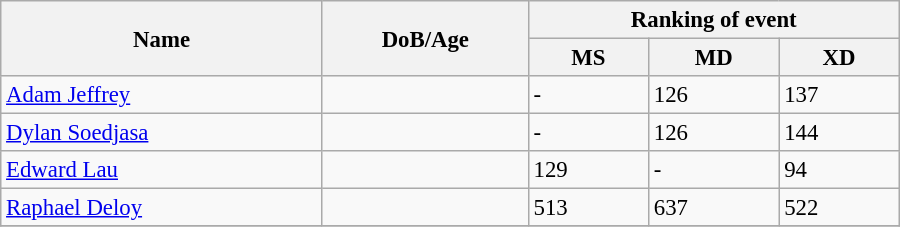<table class="wikitable" style="width:600px; font-size:95%;">
<tr>
<th rowspan="2" align="left">Name</th>
<th rowspan="2" align="left">DoB/Age</th>
<th colspan="3" align="center">Ranking of event</th>
</tr>
<tr>
<th align="center">MS</th>
<th align="center">MD</th>
<th align="center">XD</th>
</tr>
<tr>
<td><a href='#'>Adam Jeffrey</a></td>
<td></td>
<td>-</td>
<td>126</td>
<td>137</td>
</tr>
<tr>
<td><a href='#'>Dylan Soedjasa</a></td>
<td></td>
<td>-</td>
<td>126</td>
<td>144</td>
</tr>
<tr>
<td><a href='#'>Edward Lau</a></td>
<td></td>
<td>129</td>
<td>-</td>
<td>94</td>
</tr>
<tr>
<td><a href='#'>Raphael Deloy</a></td>
<td></td>
<td>513</td>
<td>637</td>
<td>522</td>
</tr>
<tr>
</tr>
</table>
